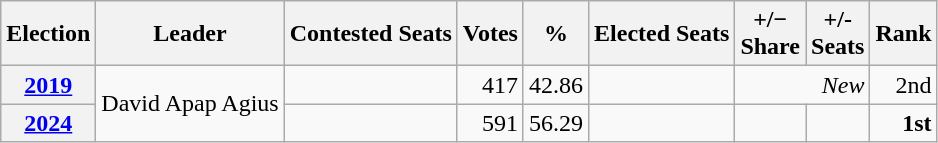<table class="wikitable" style="text-align:right">
<tr>
<th>Election</th>
<th>Leader</th>
<th>Contested Seats</th>
<th>Votes</th>
<th>%</th>
<th>Elected Seats</th>
<th>+/−<br>Share</th>
<th>+/-<br>Seats</th>
<th>Rank</th>
</tr>
<tr>
<th><a href='#'>2019</a></th>
<td rowspan="2" align="left">David Apap Agius</td>
<td></td>
<td>417</td>
<td>42.86</td>
<td></td>
<td colspan="2"><em>New</em></td>
<td> 2nd</td>
</tr>
<tr>
<th><a href='#'>2024</a></th>
<td></td>
<td>591</td>
<td>56.29</td>
<td></td>
<td></td>
<td></td>
<td><strong>1st</strong></td>
</tr>
</table>
